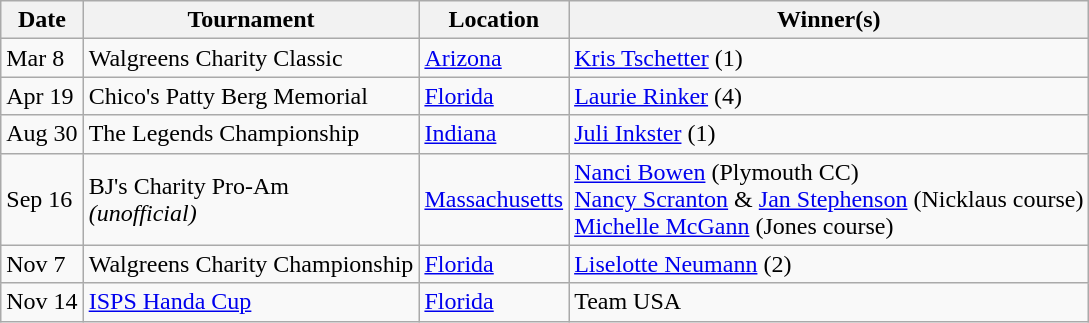<table class="wikitable">
<tr>
<th>Date</th>
<th>Tournament</th>
<th>Location</th>
<th>Winner(s)</th>
</tr>
<tr>
<td>Mar 8</td>
<td>Walgreens Charity Classic</td>
<td><a href='#'>Arizona</a></td>
<td> <a href='#'>Kris Tschetter</a> (1)</td>
</tr>
<tr>
<td>Apr 19</td>
<td>Chico's Patty Berg Memorial</td>
<td><a href='#'>Florida</a></td>
<td> <a href='#'>Laurie Rinker</a> (4)</td>
</tr>
<tr>
<td>Aug 30</td>
<td>The Legends Championship</td>
<td><a href='#'>Indiana</a></td>
<td> <a href='#'>Juli Inkster</a> (1)</td>
</tr>
<tr>
<td>Sep 16</td>
<td>BJ's Charity Pro-Am<br><em>(unofficial)</em></td>
<td><a href='#'>Massachusetts</a></td>
<td> <a href='#'>Nanci Bowen</a> (Plymouth CC)<br>  <a href='#'>Nancy Scranton</a> &  <a href='#'>Jan Stephenson</a> (Nicklaus course)<br> <a href='#'>Michelle McGann</a> (Jones course)</td>
</tr>
<tr>
<td>Nov 7</td>
<td>Walgreens Charity Championship</td>
<td><a href='#'>Florida</a></td>
<td> <a href='#'>Liselotte Neumann</a> (2)</td>
</tr>
<tr>
<td>Nov 14</td>
<td><a href='#'>ISPS Handa Cup</a></td>
<td><a href='#'>Florida</a></td>
<td> Team USA</td>
</tr>
</table>
